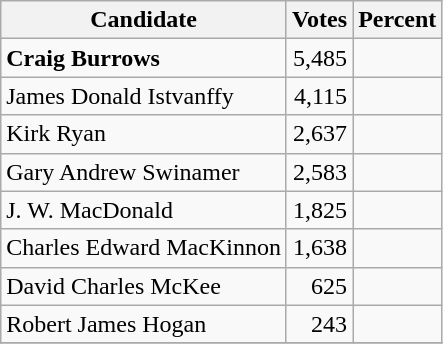<table class="wikitable">
<tr>
<th>Candidate</th>
<th>Votes</th>
<th>Percent</th>
</tr>
<tr>
<td style="font-weight:bold;">Craig Burrows</td>
<td style="text-align:right;">5,485</td>
<td style="text-align:right;"></td>
</tr>
<tr>
<td>James Donald Istvanffy</td>
<td style="text-align:right;">4,115</td>
<td style="text-align:right;"></td>
</tr>
<tr>
<td>Kirk Ryan</td>
<td style="text-align:right;">2,637</td>
<td style="text-align:right;"></td>
</tr>
<tr>
<td>Gary Andrew Swinamer</td>
<td style="text-align:right;">2,583</td>
<td style="text-align:right;"></td>
</tr>
<tr>
<td>J. W. MacDonald</td>
<td style="text-align:right;">1,825</td>
<td style="text-align:right;"></td>
</tr>
<tr>
<td>Charles Edward MacKinnon</td>
<td style="text-align:right;">1,638</td>
<td style="text-align:right;"></td>
</tr>
<tr>
<td>David Charles McKee</td>
<td style="text-align:right;">625</td>
<td style="text-align:right;"></td>
</tr>
<tr>
<td>Robert James Hogan</td>
<td style="text-align:right;">243</td>
<td style="text-align:right;"></td>
</tr>
<tr>
</tr>
</table>
